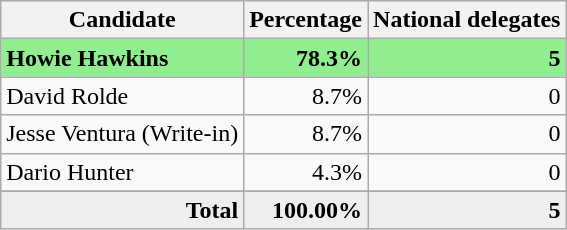<table class="wikitable" style="text-align:right;">
<tr>
<th>Candidate</th>
<th>Percentage</th>
<th>National delegates</th>
</tr>
<tr style="background:lightgreen;">
<td style="text-align:left;"><strong>Howie Hawkins</strong></td>
<td><strong>78.3%</strong></td>
<td><strong>5</strong></td>
</tr>
<tr>
<td style="text-align:left;">David Rolde</td>
<td>8.7%</td>
<td>0</td>
</tr>
<tr>
<td style="text-align:left;">Jesse Ventura (Write-in)</td>
<td>8.7%</td>
<td>0</td>
</tr>
<tr>
<td style="text-align:left;">Dario Hunter</td>
<td>4.3%</td>
<td>0</td>
</tr>
<tr>
</tr>
<tr style="background:#eee;">
<td style="margin-right:0.50px"><strong>Total</strong></td>
<td style="margin-right:0.50px"><strong>100.00%</strong></td>
<td style="margin-right:0.50px"><strong>5</strong></td>
</tr>
</table>
